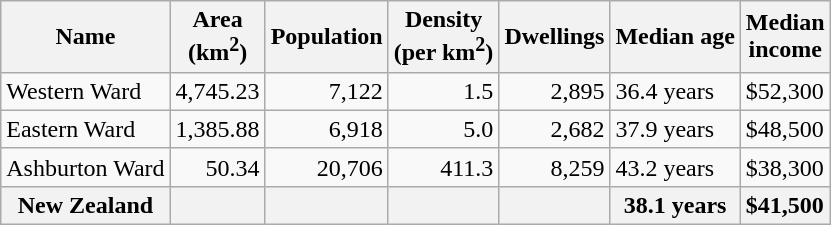<table class="wikitable">
<tr>
<th>Name</th>
<th>Area<br>(km<sup>2</sup>)</th>
<th>Population</th>
<th>Density<br>(per km<sup>2</sup>)</th>
<th>Dwellings</th>
<th>Median age</th>
<th>Median<br>income</th>
</tr>
<tr>
<td>Western Ward</td>
<td style="text-align:right;">4,745.23</td>
<td style="text-align:right;">7,122</td>
<td style="text-align:right;">1.5</td>
<td style="text-align:right;">2,895</td>
<td>36.4 years</td>
<td>$52,300</td>
</tr>
<tr>
<td>Eastern Ward</td>
<td style="text-align:right;">1,385.88</td>
<td style="text-align:right;">6,918</td>
<td style="text-align:right;">5.0</td>
<td style="text-align:right;">2,682</td>
<td>37.9 years</td>
<td>$48,500</td>
</tr>
<tr>
<td>Ashburton Ward</td>
<td style="text-align:right;">50.34</td>
<td style="text-align:right;">20,706</td>
<td style="text-align:right;">411.3</td>
<td style="text-align:right;">8,259</td>
<td>43.2 years</td>
<td>$38,300</td>
</tr>
<tr>
<th>New Zealand</th>
<th></th>
<th></th>
<th></th>
<th></th>
<th>38.1 years</th>
<th style="text-align:left;">$41,500</th>
</tr>
</table>
